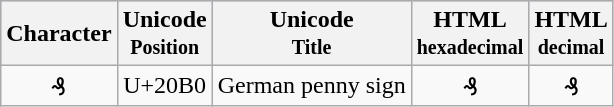<table class="wikitable">
<tr bgcolor=#BBCCFF>
<th>Character</th>
<th>Unicode<br><small>Position</small></th>
<th>Unicode<br><small>Title</small></th>
<th>HTML<br><small>hexadecimal</small></th>
<th>HTML<br><small>decimal</small></th>
</tr>
<tr>
<td style="text-align:center">₰</td>
<td style="text-align:center">U+20B0</td>
<td>German penny sign</td>
<td style="text-align:center">&#x20B0;</td>
<td style="text-align:center">&#8368;</td>
</tr>
</table>
